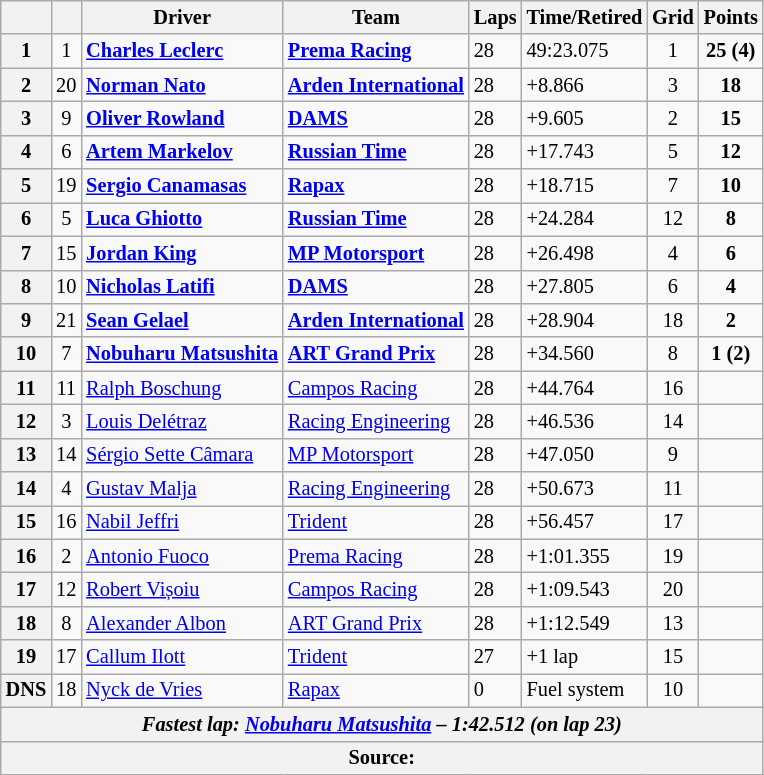<table class="wikitable" style="font-size:85%">
<tr>
<th scope="col"></th>
<th scope="col"></th>
<th scope="col">Driver</th>
<th scope="col">Team</th>
<th scope="col">Laps</th>
<th scope="col">Time/Retired</th>
<th scope="col">Grid</th>
<th scope="col">Points</th>
</tr>
<tr>
<th scope="row">1</th>
<td align="center">1</td>
<td> <strong><a href='#'>Charles Leclerc</a></strong></td>
<td><strong><a href='#'>Prema Racing</a></strong></td>
<td>28</td>
<td>49:23.075</td>
<td align="center">1</td>
<td align="center"><strong>25 (4)</strong></td>
</tr>
<tr>
<th scope="row">2</th>
<td align="center">20</td>
<td> <strong><a href='#'>Norman Nato</a></strong></td>
<td><strong><a href='#'>Arden International</a></strong></td>
<td>28</td>
<td>+8.866</td>
<td align="center">3</td>
<td align="center"><strong>18</strong></td>
</tr>
<tr>
<th scope="row">3</th>
<td align="center">9</td>
<td> <strong><a href='#'>Oliver Rowland</a></strong></td>
<td><strong><a href='#'>DAMS</a></strong></td>
<td>28</td>
<td>+9.605</td>
<td align="center">2</td>
<td align="center"><strong>15</strong></td>
</tr>
<tr>
<th scope="row">4</th>
<td align="center">6</td>
<td> <strong><a href='#'>Artem Markelov</a></strong></td>
<td><strong><a href='#'>Russian Time</a></strong></td>
<td>28</td>
<td>+17.743</td>
<td align="center">5</td>
<td align="center"><strong>12</strong></td>
</tr>
<tr>
<th scope="row">5</th>
<td align="center">19</td>
<td> <strong><a href='#'>Sergio Canamasas</a></strong></td>
<td><strong><a href='#'>Rapax</a></strong></td>
<td>28</td>
<td>+18.715</td>
<td align="center">7</td>
<td align="center"><strong>10</strong></td>
</tr>
<tr>
<th scope="row">6</th>
<td align="center">5</td>
<td> <strong><a href='#'>Luca Ghiotto</a></strong></td>
<td><strong><a href='#'>Russian Time</a></strong></td>
<td>28</td>
<td>+24.284</td>
<td align="center">12</td>
<td align="center"><strong>8</strong></td>
</tr>
<tr>
<th scope="row">7</th>
<td align="center">15</td>
<td> <strong><a href='#'>Jordan King</a></strong></td>
<td><strong><a href='#'>MP Motorsport</a></strong></td>
<td>28</td>
<td>+26.498</td>
<td align="center">4</td>
<td align="center"><strong>6</strong></td>
</tr>
<tr>
<th scope="row">8</th>
<td align="center">10</td>
<td> <strong><a href='#'>Nicholas Latifi</a></strong></td>
<td><strong><a href='#'>DAMS</a></strong></td>
<td>28</td>
<td>+27.805</td>
<td align="center">6</td>
<td align="center"><strong>4</strong></td>
</tr>
<tr>
<th scope="row">9</th>
<td align="center">21</td>
<td> <strong><a href='#'>Sean Gelael</a></strong></td>
<td><strong><a href='#'>Arden International</a></strong></td>
<td>28</td>
<td>+28.904</td>
<td align="center">18</td>
<td align="center"><strong>2</strong></td>
</tr>
<tr>
<th scope="row">10</th>
<td align="center">7</td>
<td> <strong><a href='#'>Nobuharu Matsushita</a></strong></td>
<td><strong><a href='#'>ART Grand Prix</a></strong></td>
<td>28</td>
<td>+34.560</td>
<td align="center">8</td>
<td align="center"><strong>1 (2)</strong></td>
</tr>
<tr>
<th scope="row">11</th>
<td align="center">11</td>
<td> <a href='#'>Ralph Boschung</a></td>
<td><a href='#'>Campos Racing</a></td>
<td>28</td>
<td>+44.764</td>
<td align="center">16</td>
<td></td>
</tr>
<tr>
<th scope="row">12</th>
<td align="center">3</td>
<td> <a href='#'>Louis Delétraz</a></td>
<td><a href='#'>Racing Engineering</a></td>
<td>28</td>
<td>+46.536</td>
<td align="center">14</td>
<td></td>
</tr>
<tr>
<th scope="row">13</th>
<td align="center">14</td>
<td> <a href='#'>Sérgio Sette Câmara</a></td>
<td><a href='#'>MP Motorsport</a></td>
<td>28</td>
<td>+47.050</td>
<td align="center">9</td>
<td></td>
</tr>
<tr>
<th scope="row">14</th>
<td align="center">4</td>
<td> <a href='#'>Gustav Malja</a></td>
<td><a href='#'>Racing Engineering</a></td>
<td>28</td>
<td>+50.673</td>
<td align="center">11</td>
<td></td>
</tr>
<tr>
<th scope="row">15</th>
<td align="center">16</td>
<td> <a href='#'>Nabil Jeffri</a></td>
<td><a href='#'>Trident</a></td>
<td>28</td>
<td>+56.457</td>
<td align="center">17</td>
<td></td>
</tr>
<tr>
<th scope="row">16</th>
<td align="center">2</td>
<td> <a href='#'>Antonio Fuoco</a></td>
<td><a href='#'>Prema Racing</a></td>
<td>28</td>
<td>+1:01.355</td>
<td align="center">19</td>
<td></td>
</tr>
<tr>
<th scope="row">17</th>
<td align="center">12</td>
<td> <a href='#'>Robert Vișoiu</a></td>
<td><a href='#'>Campos Racing</a></td>
<td>28</td>
<td>+1:09.543</td>
<td align="center">20</td>
<td></td>
</tr>
<tr>
<th scope="row">18</th>
<td align="center">8</td>
<td> <a href='#'>Alexander Albon</a></td>
<td><a href='#'>ART Grand Prix</a></td>
<td>28</td>
<td>+1:12.549</td>
<td align="center">13</td>
<td></td>
</tr>
<tr>
<th scope="row">19</th>
<td align="center">17</td>
<td> <a href='#'>Callum Ilott</a></td>
<td><a href='#'>Trident</a></td>
<td>27</td>
<td>+1 lap</td>
<td align="center">15</td>
<td></td>
</tr>
<tr>
<th scope="row">DNS</th>
<td align="center">18</td>
<td> <a href='#'>Nyck de Vries</a></td>
<td><a href='#'>Rapax</a></td>
<td>0</td>
<td>Fuel system</td>
<td align="center">10</td>
<td></td>
</tr>
<tr>
<th colspan="8" align="center"><em>Fastest lap:  <a href='#'>Nobuharu Matsushita</a> – 1:42.512 (on lap 23)</em></th>
</tr>
<tr>
<th colspan="8">Source:</th>
</tr>
</table>
